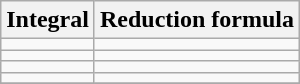<table class="wikitable">
<tr>
<th>Integral</th>
<th>Reduction formula</th>
</tr>
<tr>
<td></td>
<td></td>
</tr>
<tr>
<td></td>
<td></td>
</tr>
<tr>
<td></td>
<td></td>
</tr>
<tr>
<td></td>
<td></td>
</tr>
<tr>
</tr>
</table>
